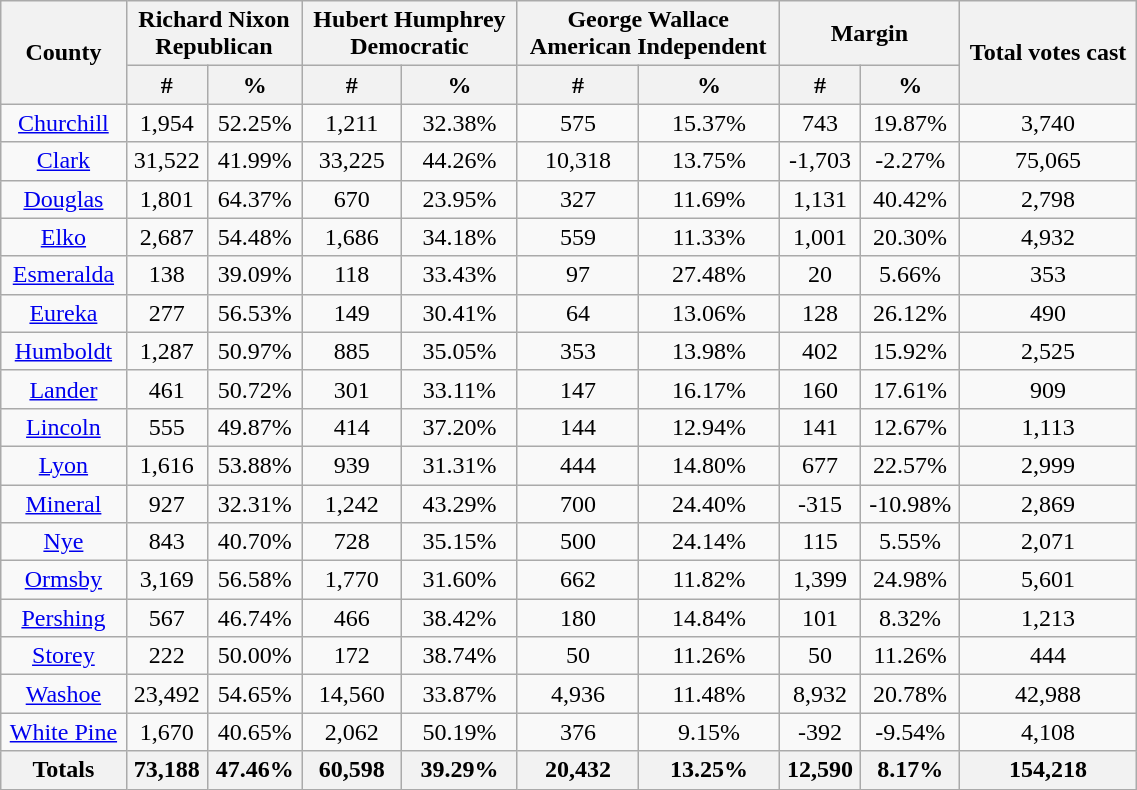<table width="60%"  class="wikitable sortable" style="text-align:center">
<tr>
<th colspan="1" rowspan="2">County</th>
<th style="text-align:center;" colspan="2">Richard Nixon<br>Republican</th>
<th style="text-align:center;" colspan="2">Hubert Humphrey<br>Democratic</th>
<th style="text-align:center;" colspan="2">George Wallace<br>American Independent</th>
<th style="text-align:center;" colspan="2">Margin</th>
<th colspan="1" rowspan="2" style="text-align:center;">Total votes cast</th>
</tr>
<tr>
<th style="text-align:center;" data-sort-type="number">#</th>
<th style="text-align:center;" data-sort-type="number">%</th>
<th style="text-align:center;" data-sort-type="number">#</th>
<th style="text-align:center;" data-sort-type="number">%</th>
<th style="text-align:center;" data-sort-type="number">#</th>
<th style="text-align:center;" data-sort-type="number">%</th>
<th style="text-align:center;" data-sort-type="number">#</th>
<th style="text-align:center;" data-sort-type="number">%</th>
</tr>
<tr style="text-align:center;">
<td><a href='#'>Churchill</a></td>
<td>1,954</td>
<td>52.25%</td>
<td>1,211</td>
<td>32.38%</td>
<td>575</td>
<td>15.37%</td>
<td>743</td>
<td>19.87%</td>
<td>3,740</td>
</tr>
<tr style="text-align:center;">
<td><a href='#'>Clark</a></td>
<td>31,522</td>
<td>41.99%</td>
<td>33,225</td>
<td>44.26%</td>
<td>10,318</td>
<td>13.75%</td>
<td>-1,703</td>
<td>-2.27%</td>
<td>75,065</td>
</tr>
<tr style="text-align:center;">
<td><a href='#'>Douglas</a></td>
<td>1,801</td>
<td>64.37%</td>
<td>670</td>
<td>23.95%</td>
<td>327</td>
<td>11.69%</td>
<td>1,131</td>
<td>40.42%</td>
<td>2,798</td>
</tr>
<tr style="text-align:center;">
<td><a href='#'>Elko</a></td>
<td>2,687</td>
<td>54.48%</td>
<td>1,686</td>
<td>34.18%</td>
<td>559</td>
<td>11.33%</td>
<td>1,001</td>
<td>20.30%</td>
<td>4,932</td>
</tr>
<tr style="text-align:center;">
<td><a href='#'>Esmeralda</a></td>
<td>138</td>
<td>39.09%</td>
<td>118</td>
<td>33.43%</td>
<td>97</td>
<td>27.48%</td>
<td>20</td>
<td>5.66%</td>
<td>353</td>
</tr>
<tr style="text-align:center;">
<td><a href='#'>Eureka</a></td>
<td>277</td>
<td>56.53%</td>
<td>149</td>
<td>30.41%</td>
<td>64</td>
<td>13.06%</td>
<td>128</td>
<td>26.12%</td>
<td>490</td>
</tr>
<tr style="text-align:center;">
<td><a href='#'>Humboldt</a></td>
<td>1,287</td>
<td>50.97%</td>
<td>885</td>
<td>35.05%</td>
<td>353</td>
<td>13.98%</td>
<td>402</td>
<td>15.92%</td>
<td>2,525</td>
</tr>
<tr style="text-align:center;">
<td><a href='#'>Lander</a></td>
<td>461</td>
<td>50.72%</td>
<td>301</td>
<td>33.11%</td>
<td>147</td>
<td>16.17%</td>
<td>160</td>
<td>17.61%</td>
<td>909</td>
</tr>
<tr style="text-align:center;">
<td><a href='#'>Lincoln</a></td>
<td>555</td>
<td>49.87%</td>
<td>414</td>
<td>37.20%</td>
<td>144</td>
<td>12.94%</td>
<td>141</td>
<td>12.67%</td>
<td>1,113</td>
</tr>
<tr style="text-align:center;">
<td><a href='#'>Lyon</a></td>
<td>1,616</td>
<td>53.88%</td>
<td>939</td>
<td>31.31%</td>
<td>444</td>
<td>14.80%</td>
<td>677</td>
<td>22.57%</td>
<td>2,999</td>
</tr>
<tr style="text-align:center;">
<td><a href='#'>Mineral</a></td>
<td>927</td>
<td>32.31%</td>
<td>1,242</td>
<td>43.29%</td>
<td>700</td>
<td>24.40%</td>
<td>-315</td>
<td>-10.98%</td>
<td>2,869</td>
</tr>
<tr style="text-align:center;">
<td><a href='#'>Nye</a></td>
<td>843</td>
<td>40.70%</td>
<td>728</td>
<td>35.15%</td>
<td>500</td>
<td>24.14%</td>
<td>115</td>
<td>5.55%</td>
<td>2,071</td>
</tr>
<tr style="text-align:center;">
<td><a href='#'>Ormsby</a></td>
<td>3,169</td>
<td>56.58%</td>
<td>1,770</td>
<td>31.60%</td>
<td>662</td>
<td>11.82%</td>
<td>1,399</td>
<td>24.98%</td>
<td>5,601</td>
</tr>
<tr style="text-align:center;">
<td><a href='#'>Pershing</a></td>
<td>567</td>
<td>46.74%</td>
<td>466</td>
<td>38.42%</td>
<td>180</td>
<td>14.84%</td>
<td>101</td>
<td>8.32%</td>
<td>1,213</td>
</tr>
<tr style="text-align:center;">
<td><a href='#'>Storey</a></td>
<td>222</td>
<td>50.00%</td>
<td>172</td>
<td>38.74%</td>
<td>50</td>
<td>11.26%</td>
<td>50</td>
<td>11.26%</td>
<td>444</td>
</tr>
<tr style="text-align:center;">
<td><a href='#'>Washoe</a></td>
<td>23,492</td>
<td>54.65%</td>
<td>14,560</td>
<td>33.87%</td>
<td>4,936</td>
<td>11.48%</td>
<td>8,932</td>
<td>20.78%</td>
<td>42,988</td>
</tr>
<tr style="text-align:center;">
<td><a href='#'>White Pine</a></td>
<td>1,670</td>
<td>40.65%</td>
<td>2,062</td>
<td>50.19%</td>
<td>376</td>
<td>9.15%</td>
<td>-392</td>
<td>-9.54%</td>
<td>4,108</td>
</tr>
<tr style="text-align:center;">
<th>Totals</th>
<th>73,188</th>
<th>47.46%</th>
<th>60,598</th>
<th>39.29%</th>
<th>20,432</th>
<th>13.25%</th>
<th>12,590</th>
<th>8.17%</th>
<th>154,218</th>
</tr>
</table>
